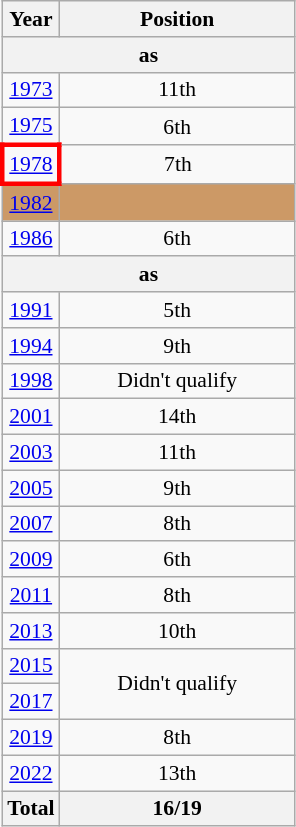<table class="wikitable" style="text-align: center; font-size:90%;">
<tr>
<th>Year</th>
<th width="150">Position</th>
</tr>
<tr>
<th colspan=2>as </th>
</tr>
<tr>
<td> <a href='#'>1973</a></td>
<td>11th</td>
</tr>
<tr>
<td> <a href='#'>1975</a></td>
<td>6th</td>
</tr>
<tr>
<td style="border: 3px solid red"> <a href='#'>1978</a></td>
<td>7th</td>
</tr>
<tr bgcolor=cc9966>
<td> <a href='#'>1982</a></td>
<td></td>
</tr>
<tr>
<td> <a href='#'>1986</a></td>
<td>6th</td>
</tr>
<tr>
<th colspan=2>as </th>
</tr>
<tr>
<td> <a href='#'>1991</a></td>
<td>5th</td>
</tr>
<tr>
<td> <a href='#'>1994</a></td>
<td>9th</td>
</tr>
<tr>
<td> <a href='#'>1998</a></td>
<td>Didn't qualify</td>
</tr>
<tr>
<td> <a href='#'>2001</a></td>
<td>14th</td>
</tr>
<tr>
<td> <a href='#'>2003</a></td>
<td>11th</td>
</tr>
<tr>
<td> <a href='#'>2005</a></td>
<td>9th</td>
</tr>
<tr>
<td> <a href='#'>2007</a></td>
<td>8th</td>
</tr>
<tr>
<td> <a href='#'>2009</a></td>
<td>6th</td>
</tr>
<tr>
<td> <a href='#'>2011</a></td>
<td>8th</td>
</tr>
<tr>
<td> <a href='#'>2013</a></td>
<td>10th</td>
</tr>
<tr>
<td> <a href='#'>2015</a></td>
<td rowspan=2>Didn't qualify</td>
</tr>
<tr>
<td> <a href='#'>2017</a></td>
</tr>
<tr>
<td> <a href='#'>2019</a></td>
<td>8th</td>
</tr>
<tr>
<td> <a href='#'>2022</a></td>
<td>13th</td>
</tr>
<tr>
<th>Total</th>
<th>16/19</th>
</tr>
</table>
